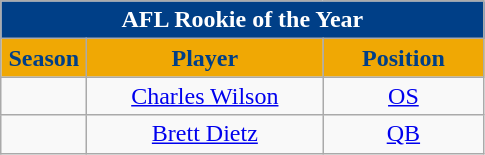<table class="wikitable sortable" style="text-align:center">
<tr>
<td colspan="4" style="background:#003F87; color:#FFFFFF;"><strong>AFL Rookie of the Year</strong></td>
</tr>
<tr>
<th style="width:50px; background:#F0A804; color:#003F87;">Season</th>
<th style="width:150px; background:#F0A804; color:#003F87;">Player</th>
<th style="width:100px; background:#F0A804; color:#003F87;">Position</th>
</tr>
<tr>
<td></td>
<td><a href='#'>Charles Wilson</a></td>
<td><a href='#'>OS</a></td>
</tr>
<tr>
<td></td>
<td><a href='#'>Brett Dietz</a></td>
<td><a href='#'>QB</a></td>
</tr>
</table>
